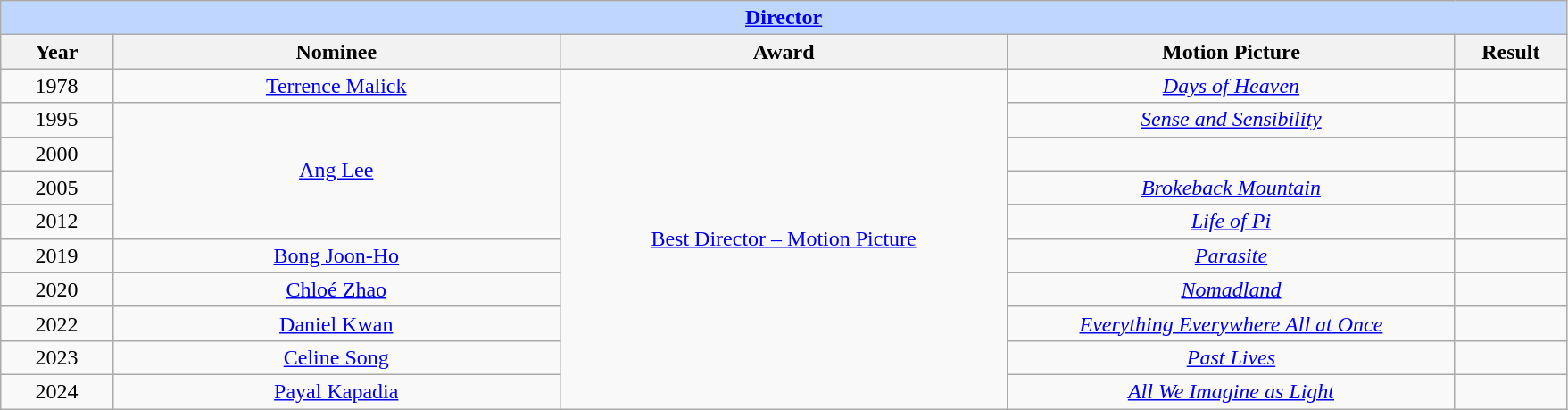<table class="wikitable" style="text-align: center">
<tr style="background:#bfd7ff;">
<td colspan="6" style="text-align: center;"><strong><a href='#'>Director</a></strong></td>
</tr>
<tr style="background:#ebf5ff;">
<th style="width:5%;">Year</th>
<th style="width:20%;">Nominee</th>
<th style="width:20%;">Award</th>
<th style="width:20%;">Motion Picture</th>
<th style="width:5%;">Result</th>
</tr>
<tr>
<td>1978</td>
<td><a href='#'>Terrence Malick</a></td>
<td rowspan="10"><a href='#'>Best Director – Motion Picture</a></td>
<td><em><a href='#'>Days of Heaven</a></em></td>
<td></td>
</tr>
<tr>
<td>1995</td>
<td rowspan=4><a href='#'>Ang Lee</a></td>
<td><em><a href='#'>Sense and Sensibility</a></em></td>
<td></td>
</tr>
<tr>
<td>2000</td>
<td></td>
<td></td>
</tr>
<tr>
<td>2005</td>
<td><em><a href='#'>Brokeback Mountain</a></em></td>
<td></td>
</tr>
<tr>
<td>2012</td>
<td><em><a href='#'>Life of Pi</a></em></td>
<td></td>
</tr>
<tr>
<td>2019</td>
<td><a href='#'>Bong Joon-Ho</a></td>
<td><em><a href='#'>Parasite</a></em></td>
<td></td>
</tr>
<tr>
<td>2020</td>
<td><a href='#'>Chloé Zhao</a></td>
<td><em><a href='#'>Nomadland</a></em></td>
<td></td>
</tr>
<tr>
<td>2022</td>
<td><a href='#'>Daniel Kwan</a></td>
<td><em><a href='#'>Everything Everywhere All at Once</a></em></td>
<td></td>
</tr>
<tr>
<td>2023</td>
<td><a href='#'>Celine Song</a></td>
<td><em><a href='#'>Past Lives</a></em></td>
<td></td>
</tr>
<tr>
<td>2024</td>
<td><a href='#'>Payal Kapadia</a></td>
<td><em><a href='#'>All We Imagine as Light</a></em></td>
<td></td>
</tr>
</table>
